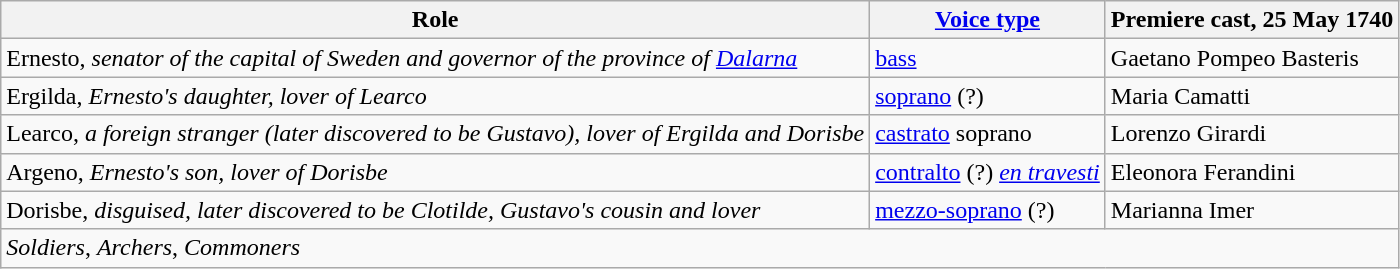<table class="wikitable">
<tr>
<th>Role</th>
<th><a href='#'>Voice type</a></th>
<th>Premiere cast, 25 May 1740</th>
</tr>
<tr>
<td>Ernesto, <em>senator of the capital of Sweden and governor of the province of <a href='#'>Dalarna</a></em></td>
<td><a href='#'>bass</a></td>
<td>Gaetano Pompeo Basteris</td>
</tr>
<tr>
<td>Ergilda, <em>Ernesto's daughter, lover of Learco</em></td>
<td><a href='#'>soprano</a> (?)</td>
<td>Maria Camatti</td>
</tr>
<tr>
<td>Learco, <em>a foreign stranger (later discovered to be Gustavo), lover of Ergilda and Dorisbe</em></td>
<td><a href='#'>castrato</a> soprano</td>
<td>Lorenzo Girardi</td>
</tr>
<tr>
<td>Argeno, <em>Ernesto's son, lover of Dorisbe</em></td>
<td><a href='#'>contralto</a> (?) <em><a href='#'>en travesti</a></em></td>
<td>Eleonora Ferandini</td>
</tr>
<tr>
<td>Dorisbe, <em>disguised, later discovered to be Clotilde, Gustavo's cousin and lover</em></td>
<td><a href='#'>mezzo-soprano</a> (?)</td>
<td>Marianna Imer</td>
</tr>
<tr>
<td colspan="3"><em>Soldiers</em>, <em>Archers</em>, <em>Commoners</em></td>
</tr>
</table>
